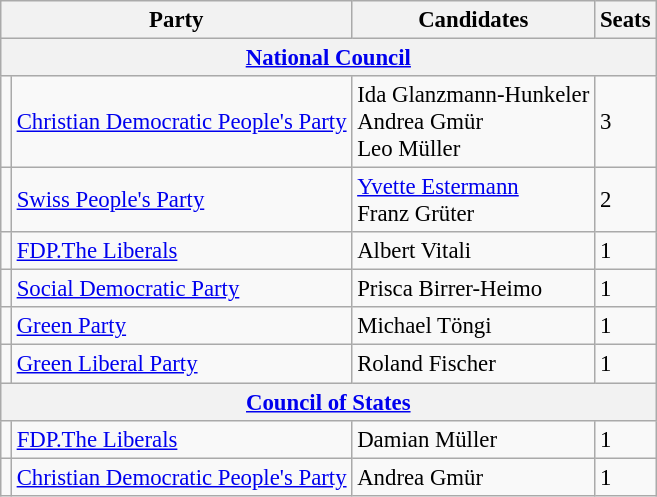<table class="wikitable" style="font-size:95%;">
<tr>
<th colspan=2>Party</th>
<th>Candidates</th>
<th>Seats</th>
</tr>
<tr>
<th colspan=6><a href='#'>National Council</a></th>
</tr>
<tr>
<td bgcolor=></td>
<td align=left><a href='#'>Christian Democratic People's Party</a></td>
<td>Ida Glanzmann-Hunkeler<br>Andrea Gmür<br>Leo Müller</td>
<td>3</td>
</tr>
<tr>
<td bgcolor=></td>
<td align=left><a href='#'>Swiss People's Party</a></td>
<td><a href='#'>Yvette Estermann</a><br>Franz Grüter</td>
<td>2</td>
</tr>
<tr>
<td bgcolor=></td>
<td align=left><a href='#'>FDP.The Liberals</a></td>
<td>Albert Vitali</td>
<td>1</td>
</tr>
<tr>
<td bgcolor=></td>
<td align=left><a href='#'>Social Democratic Party</a></td>
<td>Prisca Birrer-Heimo</td>
<td>1</td>
</tr>
<tr>
<td bgcolor=></td>
<td align=left><a href='#'>Green Party</a></td>
<td>Michael Töngi</td>
<td>1</td>
</tr>
<tr>
<td bgcolor=></td>
<td align=left><a href='#'>Green Liberal Party</a></td>
<td>Roland Fischer</td>
<td>1</td>
</tr>
<tr>
<th colspan=6><a href='#'>Council of States</a></th>
</tr>
<tr>
<td bgcolor=></td>
<td align=left><a href='#'>FDP.The Liberals</a></td>
<td>Damian Müller</td>
<td>1</td>
</tr>
<tr>
<td bgcolor=></td>
<td align=left><a href='#'>Christian Democratic People's Party</a></td>
<td>Andrea Gmür</td>
<td>1</td>
</tr>
</table>
